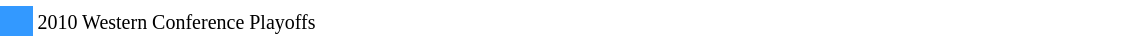<table width=60%>
<tr>
<td style="width: 20px;"></td>
<td bgcolor=#ffffff></td>
</tr>
<tr>
<td bgcolor=#3399FF></td>
<td bgcolor=#ffffff><small>2010 Western Conference Playoffs</small></td>
</tr>
</table>
